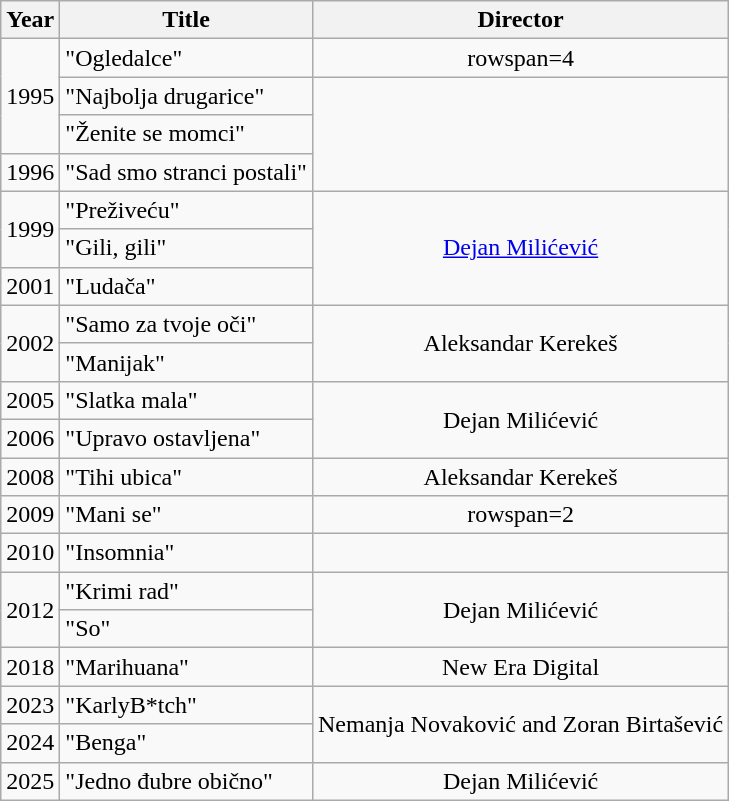<table class="wikitable plainrowheaders" style="text-align: center;">
<tr>
<th>Year</th>
<th>Title</th>
<th>Director</th>
</tr>
<tr>
<td rowspan=3>1995</td>
<td align=left>"Ogledalce"</td>
<td>rowspan=4 </td>
</tr>
<tr>
<td align=left>"Najbolja drugarice"</td>
</tr>
<tr>
<td align=left>"Ženite se momci"</td>
</tr>
<tr>
<td>1996</td>
<td align=left>"Sad smo stranci postali"</td>
</tr>
<tr>
<td rowspan=2>1999</td>
<td align=left>"Preživeću"</td>
<td rowspan=3><a href='#'>Dejan Milićević</a></td>
</tr>
<tr>
<td align=left>"Gili, gili"</td>
</tr>
<tr>
<td>2001</td>
<td align=left>"Ludača"</td>
</tr>
<tr>
<td rowspan=2>2002</td>
<td align=left>"Samo za tvoje oči"</td>
<td rowspan=2>Aleksandar Kerekeš</td>
</tr>
<tr>
<td align=left>"Manijak"</td>
</tr>
<tr>
<td>2005</td>
<td align=left>"Slatka mala"</td>
<td rowspan=2>Dejan Milićević</td>
</tr>
<tr>
<td>2006</td>
<td align=left>"Upravo ostavljena"</td>
</tr>
<tr>
<td>2008</td>
<td align=left>"Tihi ubica"</td>
<td>Aleksandar Kerekeš</td>
</tr>
<tr>
<td>2009</td>
<td align=left>"Mani se"</td>
<td>rowspan=2 </td>
</tr>
<tr>
<td>2010</td>
<td align=left>"Insomnia"</td>
</tr>
<tr>
<td rowspan=2>2012</td>
<td align=left>"Krimi rad"</td>
<td rowspan=2>Dejan Milićević</td>
</tr>
<tr>
<td align=left>"So"</td>
</tr>
<tr>
<td>2018</td>
<td align=left>"Marihuana"</td>
<td>New Era Digital</td>
</tr>
<tr>
<td>2023</td>
<td align=left>"KarlyB*tch"</td>
<td rowspan=2>Nemanja Novaković and Zoran Birtašević</td>
</tr>
<tr>
<td>2024</td>
<td align=left>"Benga"</td>
</tr>
<tr>
<td>2025</td>
<td align=left>"Jedno đubre obično"</td>
<td>Dejan Milićević</td>
</tr>
</table>
